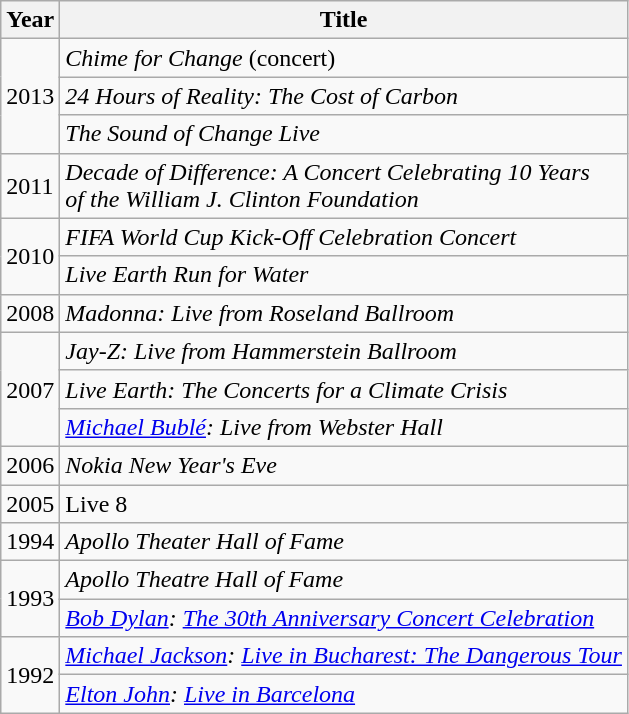<table class="wikitable">
<tr>
<th>Year</th>
<th>Title</th>
</tr>
<tr>
<td rowspan="3">2013</td>
<td><em>Chime for Change</em> (concert)</td>
</tr>
<tr>
<td><em>24 Hours of Reality:  The Cost of Carbon</em></td>
</tr>
<tr>
<td><em>The Sound of Change Live</em></td>
</tr>
<tr>
<td>2011</td>
<td><em>Decade of Difference: A Concert Celebrating 10 Years<br> of the William J. Clinton Foundation</em></td>
</tr>
<tr>
<td rowspan="2">2010</td>
<td><em>FIFA World Cup Kick-Off Celebration Concert</em></td>
</tr>
<tr>
<td><em>Live Earth Run for Water</em></td>
</tr>
<tr>
<td>2008</td>
<td><em>Madonna: Live from Roseland Ballroom</em></td>
</tr>
<tr>
<td rowspan="3">2007</td>
<td><em>Jay-Z: Live from Hammerstein Ballroom</em></td>
</tr>
<tr>
<td><em>Live Earth: The Concerts for a Climate Crisis</em></td>
</tr>
<tr>
<td><em><a href='#'>Michael Bublé</a>: Live from Webster Hall</em></td>
</tr>
<tr>
<td>2006</td>
<td><em>Nokia New Year's Eve</em></td>
</tr>
<tr>
<td>2005</td>
<td>Live 8</td>
</tr>
<tr>
<td>1994</td>
<td><em>Apollo Theater Hall of Fame</em></td>
</tr>
<tr>
<td rowspan="2">1993</td>
<td><em>Apollo Theatre Hall of Fame</em></td>
</tr>
<tr>
<td><em><a href='#'>Bob Dylan</a>: <a href='#'>The 30th Anniversary Concert Celebration</a></em></td>
</tr>
<tr>
<td rowspan="2">1992</td>
<td><em><a href='#'>Michael Jackson</a>: <a href='#'>Live in Bucharest: The Dangerous Tour</a></em></td>
</tr>
<tr>
<td><em><a href='#'>Elton John</a>: <a href='#'>Live in Barcelona</a></em></td>
</tr>
</table>
